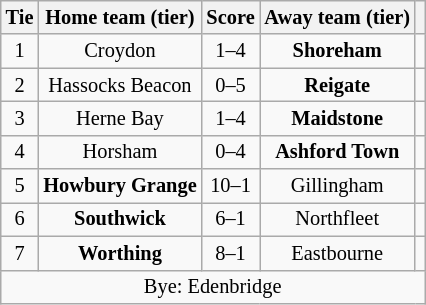<table class="wikitable" style="text-align:center; font-size:85%">
<tr>
<th>Tie</th>
<th>Home team (tier)</th>
<th>Score</th>
<th>Away team (tier)</th>
<th></th>
</tr>
<tr>
<td align="center">1</td>
<td>Croydon</td>
<td align="center">1–4</td>
<td><strong>Shoreham</strong></td>
<td></td>
</tr>
<tr>
<td align="center">2</td>
<td>Hassocks Beacon</td>
<td align="center">0–5</td>
<td><strong>Reigate</strong></td>
<td></td>
</tr>
<tr>
<td align="center">3</td>
<td>Herne Bay</td>
<td align="center">1–4</td>
<td><strong>Maidstone</strong></td>
<td></td>
</tr>
<tr>
<td align="center">4</td>
<td>Horsham</td>
<td align="center">0–4</td>
<td><strong>Ashford Town</strong></td>
<td></td>
</tr>
<tr>
<td align="center">5</td>
<td><strong>Howbury Grange</strong></td>
<td align="center">10–1</td>
<td>Gillingham</td>
<td></td>
</tr>
<tr>
<td align="center">6</td>
<td><strong>Southwick</strong></td>
<td align="center">6–1</td>
<td>Northfleet</td>
<td></td>
</tr>
<tr>
<td align="center">7</td>
<td><strong>Worthing</strong></td>
<td align="center">8–1</td>
<td>Eastbourne</td>
<td></td>
</tr>
<tr>
<td colspan="5" align="center">Bye: Edenbridge</td>
</tr>
</table>
